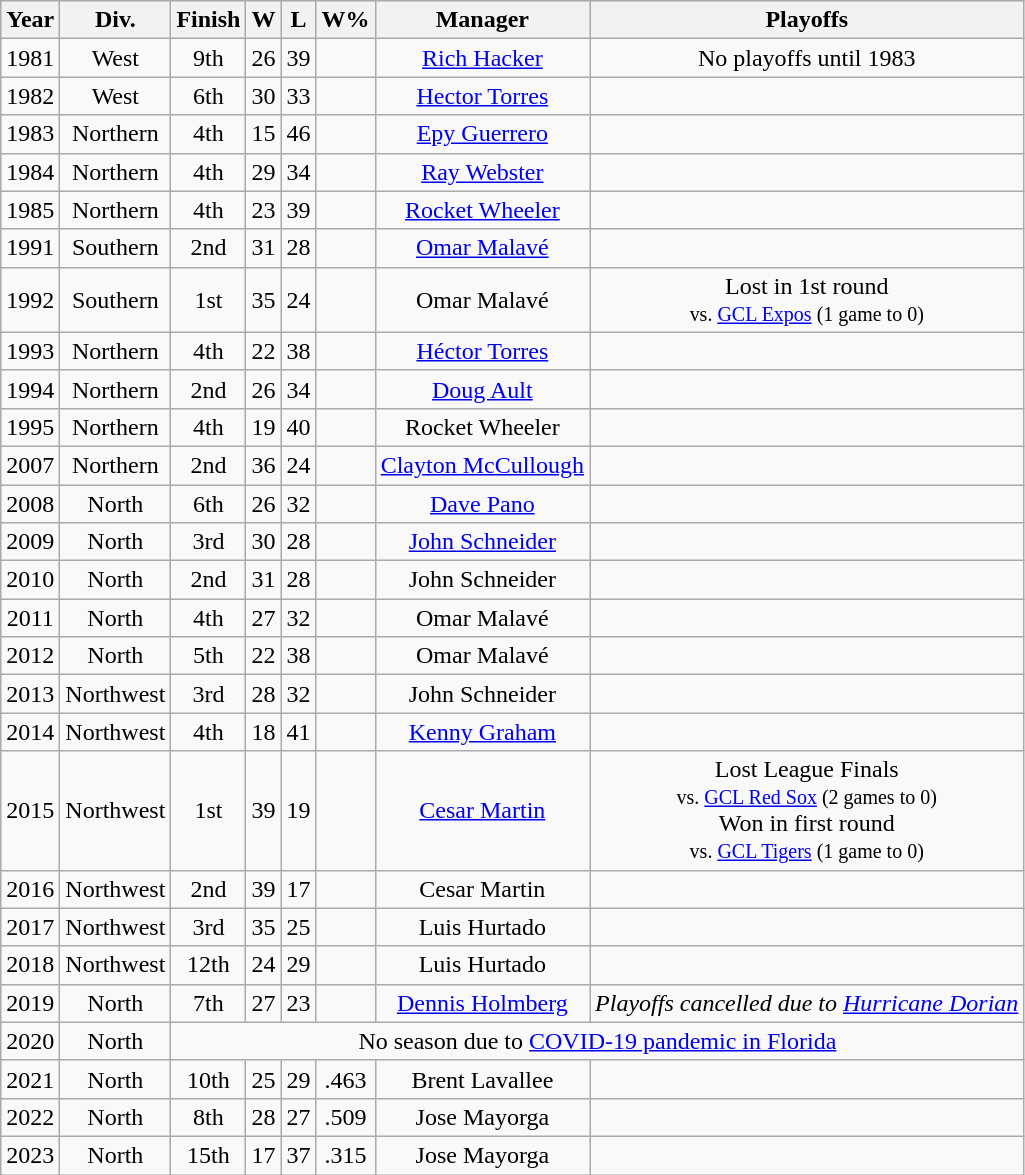<table class="wikitable">
<tr style="text-align:center; background:#e0e0e0;">
<th>Year</th>
<th>Div.</th>
<th>Finish</th>
<th>W</th>
<th>L</th>
<th>W%</th>
<th>Manager</th>
<th>Playoffs</th>
</tr>
<tr style="text-align:center;">
<td>1981</td>
<td>West</td>
<td>9th</td>
<td>26</td>
<td>39</td>
<td></td>
<td><a href='#'>Rich Hacker</a></td>
<td>No playoffs until 1983</td>
</tr>
<tr style="text-align:center;">
<td>1982</td>
<td>West</td>
<td>6th</td>
<td>30</td>
<td>33</td>
<td></td>
<td><a href='#'>Hector Torres</a></td>
<td></td>
</tr>
<tr style="text-align:center;">
<td>1983</td>
<td>Northern</td>
<td>4th</td>
<td>15</td>
<td>46</td>
<td></td>
<td><a href='#'>Epy Guerrero</a></td>
<td></td>
</tr>
<tr style="text-align:center;">
<td>1984</td>
<td>Northern</td>
<td>4th</td>
<td>29</td>
<td>34</td>
<td></td>
<td><a href='#'>Ray Webster</a></td>
<td></td>
</tr>
<tr style="text-align:center;">
<td>1985</td>
<td>Northern</td>
<td>4th</td>
<td>23</td>
<td>39</td>
<td></td>
<td><a href='#'>Rocket Wheeler</a></td>
<td></td>
</tr>
<tr style="text-align:center;">
<td>1991</td>
<td>Southern</td>
<td>2nd</td>
<td>31</td>
<td>28</td>
<td></td>
<td><a href='#'>Omar Malavé</a></td>
<td></td>
</tr>
<tr style="text-align:center;">
<td>1992</td>
<td>Southern</td>
<td>1st</td>
<td>35</td>
<td>24</td>
<td></td>
<td>Omar Malavé</td>
<td>Lost in 1st round<br><small>vs. <a href='#'>GCL Expos</a> (1 game to 0)</small></td>
</tr>
<tr style="text-align:center;">
<td>1993</td>
<td>Northern</td>
<td>4th</td>
<td>22</td>
<td>38</td>
<td></td>
<td><a href='#'>Héctor Torres</a></td>
<td></td>
</tr>
<tr style="text-align:center;">
<td>1994</td>
<td>Northern</td>
<td>2nd</td>
<td>26</td>
<td>34</td>
<td></td>
<td><a href='#'>Doug Ault</a></td>
<td></td>
</tr>
<tr style="text-align:center;">
<td>1995</td>
<td>Northern</td>
<td>4th</td>
<td>19</td>
<td>40</td>
<td></td>
<td>Rocket Wheeler</td>
<td></td>
</tr>
<tr style="text-align:center;">
<td>2007</td>
<td>Northern</td>
<td>2nd</td>
<td>36</td>
<td>24</td>
<td></td>
<td><a href='#'>Clayton McCullough</a></td>
<td></td>
</tr>
<tr style="text-align:center;">
<td>2008</td>
<td>North</td>
<td>6th</td>
<td>26</td>
<td>32</td>
<td></td>
<td><a href='#'>Dave Pano</a></td>
<td></td>
</tr>
<tr style="text-align:center;">
<td>2009</td>
<td>North</td>
<td>3rd</td>
<td>30</td>
<td>28</td>
<td></td>
<td><a href='#'>John Schneider</a></td>
<td></td>
</tr>
<tr style="text-align:center;">
<td>2010</td>
<td>North</td>
<td>2nd</td>
<td>31</td>
<td>28</td>
<td></td>
<td>John Schneider</td>
<td></td>
</tr>
<tr style="text-align:center;">
<td>2011</td>
<td>North</td>
<td>4th</td>
<td>27</td>
<td>32</td>
<td></td>
<td>Omar Malavé</td>
<td></td>
</tr>
<tr style="text-align:center;">
<td>2012</td>
<td>North</td>
<td>5th</td>
<td>22</td>
<td>38</td>
<td></td>
<td>Omar Malavé</td>
<td></td>
</tr>
<tr style="text-align:center;">
<td>2013</td>
<td>Northwest</td>
<td>3rd</td>
<td>28</td>
<td>32</td>
<td></td>
<td>John Schneider</td>
<td></td>
</tr>
<tr style="text-align:center;">
<td>2014</td>
<td>Northwest</td>
<td>4th</td>
<td>18</td>
<td>41</td>
<td></td>
<td><a href='#'>Kenny Graham</a></td>
<td></td>
</tr>
<tr style="text-align:center;">
<td>2015</td>
<td>Northwest</td>
<td>1st</td>
<td>39</td>
<td>19</td>
<td></td>
<td><a href='#'>Cesar Martin</a></td>
<td>Lost League Finals<br><small>vs. <a href='#'>GCL Red Sox</a> (2 games to 0)</small><br>Won in first round<br><small>vs. <a href='#'>GCL Tigers</a> (1 game to 0)</small></td>
</tr>
<tr style="text-align:center;">
<td>2016</td>
<td>Northwest</td>
<td>2nd</td>
<td>39</td>
<td>17</td>
<td></td>
<td>Cesar Martin</td>
<td></td>
</tr>
<tr style="text-align:center;">
<td>2017</td>
<td>Northwest</td>
<td>3rd</td>
<td>35</td>
<td>25</td>
<td></td>
<td>Luis Hurtado</td>
<td></td>
</tr>
<tr style="text-align:center;">
<td>2018</td>
<td>Northwest</td>
<td>12th</td>
<td>24</td>
<td>29</td>
<td></td>
<td>Luis Hurtado</td>
<td></td>
</tr>
<tr style="text-align:center;">
<td>2019</td>
<td>North</td>
<td>7th</td>
<td>27</td>
<td>23</td>
<td></td>
<td><a href='#'>Dennis Holmberg</a></td>
<td><em>Playoffs cancelled due to <a href='#'>Hurricane Dorian</a></em></td>
</tr>
<tr style="text-align:center;">
<td>2020</td>
<td>North</td>
<td colspan="6">No season due to <a href='#'>COVID-19 pandemic in Florida</a></td>
</tr>
<tr style="text-align:center;">
<td>2021</td>
<td>North</td>
<td>10th</td>
<td>25</td>
<td>29</td>
<td>.463</td>
<td>Brent Lavallee</td>
<td></td>
</tr>
<tr style="text-align:center;">
<td>2022</td>
<td>North</td>
<td>8th</td>
<td>28</td>
<td>27</td>
<td>.509</td>
<td>Jose Mayorga</td>
<td></td>
</tr>
<tr style="text-align:center;">
<td>2023</td>
<td>North</td>
<td>15th</td>
<td>17</td>
<td>37</td>
<td>.315</td>
<td>Jose Mayorga</td>
<td></td>
</tr>
</table>
